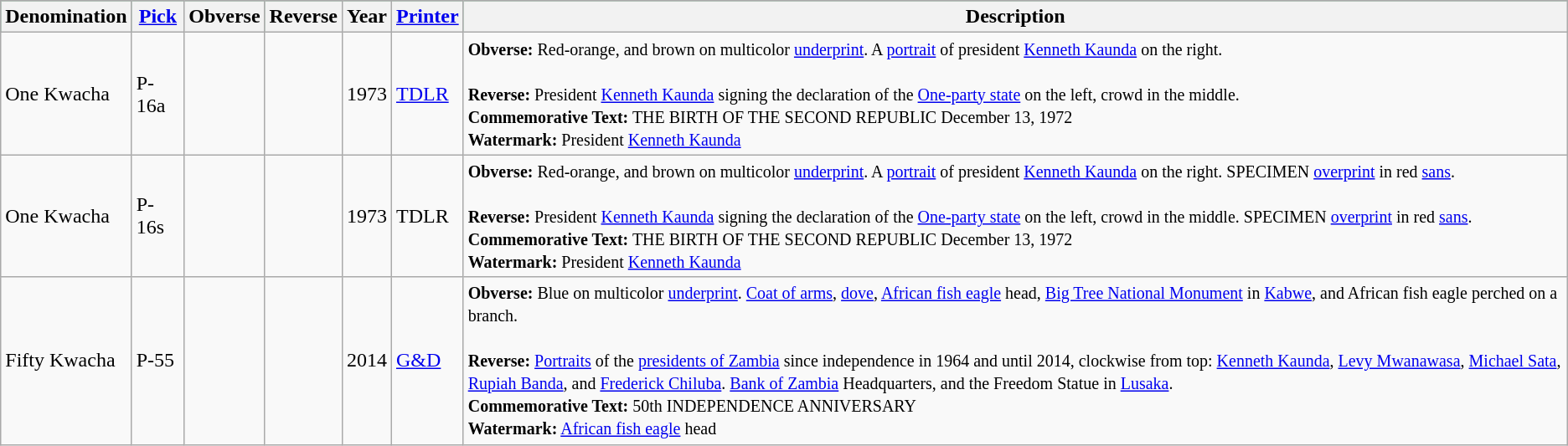<table class="wikitable">
<tr style="background:#2E8B57;">
<th>Denomination</th>
<th><a href='#'>Pick</a></th>
<th>Obverse</th>
<th>Reverse</th>
<th>Year</th>
<th><a href='#'>Printer</a></th>
<th>Description</th>
</tr>
<tr>
<td>One Kwacha</td>
<td>P-16a</td>
<td></td>
<td></td>
<td>1973</td>
<td><a href='#'>TDLR</a></td>
<td><small><strong>Obverse:</strong> Red-orange, and brown on multicolor <a href='#'>underprint</a>. A <a href='#'>portrait</a> of president <a href='#'>Kenneth Kaunda</a> on the right.</small><br><br><small><strong>Reverse:</strong> President <a href='#'>Kenneth Kaunda</a> signing the declaration of the <a href='#'>One-party state</a> on the left, crowd in the middle.</small><br>
<small><strong>Commemorative Text:</strong> THE BIRTH OF THE SECOND REPUBLIC December 13, 1972</small><br>
<small><strong>Watermark:</strong> President <a href='#'>Kenneth Kaunda</a></small></td>
</tr>
<tr>
<td>One Kwacha</td>
<td>P-16s</td>
<td></td>
<td></td>
<td>1973</td>
<td>TDLR</td>
<td><small><strong>Obverse:</strong> Red-orange, and brown on multicolor <a href='#'>underprint</a>. A <a href='#'>portrait</a> of president <a href='#'>Kenneth Kaunda</a> on the right. SPECIMEN <a href='#'>overprint</a> in red <a href='#'>sans</a>.</small><br><br><small><strong>Reverse:</strong> President <a href='#'>Kenneth Kaunda</a> signing the declaration of the <a href='#'>One-party state</a> on the left, crowd in the middle. SPECIMEN <a href='#'>overprint</a> in red <a href='#'>sans</a>.</small><br>
<small><strong>Commemorative Text:</strong> THE BIRTH OF THE SECOND REPUBLIC December 13, 1972</small><br>
<small><strong>Watermark:</strong> President <a href='#'>Kenneth Kaunda</a></small></td>
</tr>
<tr>
<td>Fifty Kwacha</td>
<td>P-55</td>
<td></td>
<td></td>
<td>2014</td>
<td><a href='#'>G&D</a></td>
<td><small><strong>Obverse:</strong> Blue on multicolor <a href='#'>underprint</a>. <a href='#'>Coat of arms</a>, <a href='#'>dove</a>, <a href='#'>African fish eagle</a> head, <a href='#'>Big Tree National Monument</a> in <a href='#'>Kabwe</a>, and African fish eagle perched on a branch.</small><br><br><small><strong>Reverse:</strong> <a href='#'>Portraits</a> of the <a href='#'>presidents of Zambia</a> since independence in 1964 and until 2014, clockwise from top: <a href='#'>Kenneth Kaunda</a>, <a href='#'>Levy Mwanawasa</a>, <a href='#'>Michael Sata</a>, <a href='#'>Rupiah Banda</a>, and <a href='#'>Frederick Chiluba</a>. <a href='#'>Bank of Zambia</a> Headquarters, and the Freedom Statue in <a href='#'>Lusaka</a>.</small><br>
<small><strong>Commemorative Text:</strong> 50th INDEPENDENCE ANNIVERSARY</small><br>
<small><strong>Watermark:</strong> <a href='#'>African fish eagle</a> head</small></td>
</tr>
</table>
